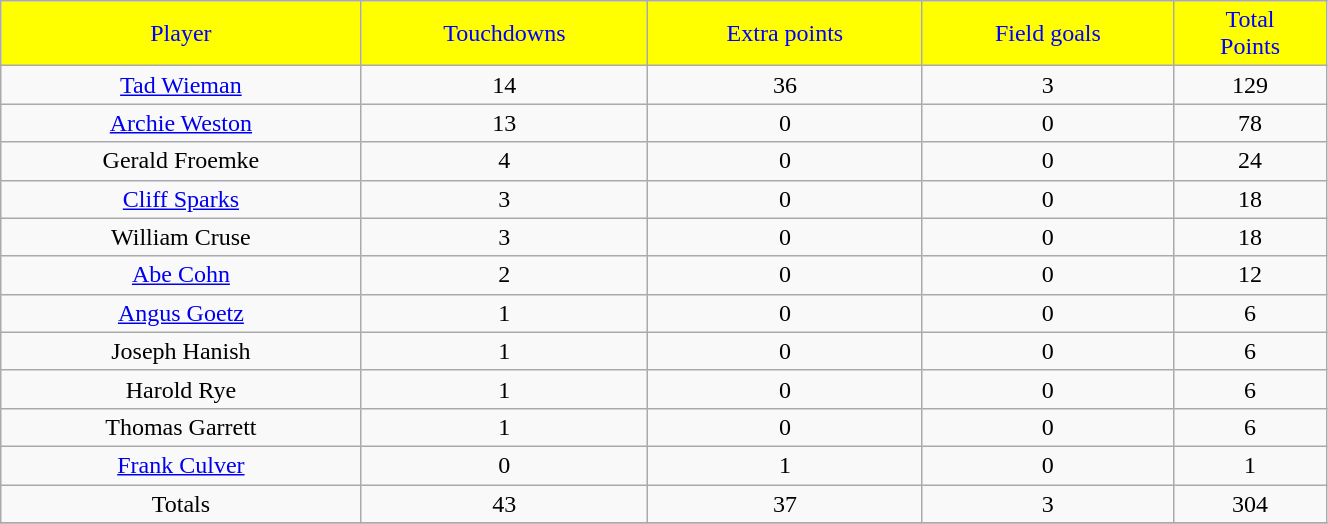<table class="wikitable" width="70%">
<tr align="center"  style="background:yellow;color:blue;">
<td>Player</td>
<td>Touchdowns</td>
<td>Extra points</td>
<td>Field goals</td>
<td>Total<br>Points</td>
</tr>
<tr align="center" bgcolor="">
<td><a href='#'>Tad Wieman</a></td>
<td>14</td>
<td>36</td>
<td>3</td>
<td>129</td>
</tr>
<tr align="center" bgcolor="">
<td><a href='#'>Archie Weston</a></td>
<td>13</td>
<td>0</td>
<td>0</td>
<td>78</td>
</tr>
<tr align="center" bgcolor="">
<td>Gerald Froemke</td>
<td>4</td>
<td>0</td>
<td>0</td>
<td>24</td>
</tr>
<tr align="center" bgcolor="">
<td><a href='#'>Cliff Sparks</a></td>
<td>3</td>
<td>0</td>
<td>0</td>
<td>18</td>
</tr>
<tr align="center" bgcolor="">
<td>William Cruse</td>
<td>3</td>
<td>0</td>
<td>0</td>
<td>18</td>
</tr>
<tr align="center" bgcolor="">
<td><a href='#'>Abe Cohn</a></td>
<td>2</td>
<td>0</td>
<td>0</td>
<td>12</td>
</tr>
<tr align="center" bgcolor="">
<td><a href='#'>Angus Goetz</a></td>
<td>1</td>
<td>0</td>
<td>0</td>
<td>6</td>
</tr>
<tr align="center" bgcolor="">
<td>Joseph Hanish</td>
<td>1</td>
<td>0</td>
<td>0</td>
<td>6</td>
</tr>
<tr align="center" bgcolor="">
<td>Harold Rye</td>
<td>1</td>
<td>0</td>
<td>0</td>
<td>6</td>
</tr>
<tr align="center" bgcolor="">
<td>Thomas Garrett</td>
<td>1</td>
<td>0</td>
<td>0</td>
<td>6</td>
</tr>
<tr align="center" bgcolor="">
<td><a href='#'>Frank Culver</a></td>
<td>0</td>
<td>1</td>
<td>0</td>
<td>1</td>
</tr>
<tr align="center" bgcolor="">
<td>Totals</td>
<td>43</td>
<td>37</td>
<td>3</td>
<td>304</td>
</tr>
<tr align="center" bgcolor="">
</tr>
</table>
